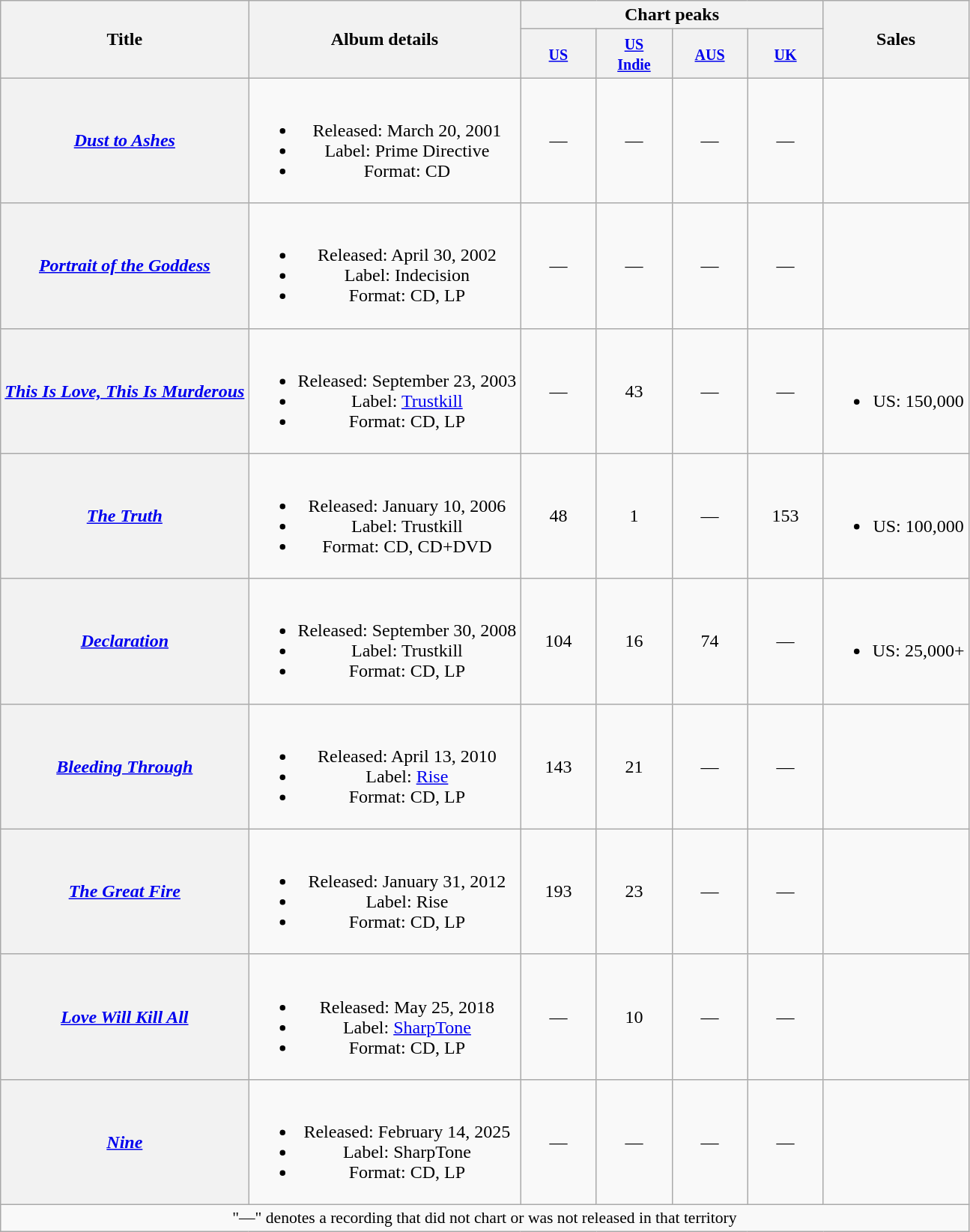<table class="wikitable plainrowheaders" style="text-align:center;" border="1">
<tr>
<th rowspan="2">Title</th>
<th rowspan="2">Album details</th>
<th colspan="4">Chart peaks</th>
<th rowspan="2">Sales</th>
</tr>
<tr>
<th style="width:60px;"><small><a href='#'>US</a></small><br></th>
<th style="width:60px;"><small><a href='#'>US<br>Indie</a></small><br></th>
<th style="width:60px;"><small><a href='#'>AUS</a></small><br></th>
<th style="width:60px;"><small><a href='#'>UK</a></small><br></th>
</tr>
<tr>
<th scope="row"><em><a href='#'>Dust to Ashes</a></em></th>
<td><br><ul><li>Released: March 20, 2001</li><li>Label: Prime Directive</li><li>Format: CD</li></ul></td>
<td style="text-align:center;">—</td>
<td style="text-align:center;">—</td>
<td style="text-align:center;">—</td>
<td style="text-align:center;">—</td>
<td></td>
</tr>
<tr>
<th scope="row"><em><a href='#'>Portrait of the Goddess</a></em></th>
<td><br><ul><li>Released: April 30, 2002</li><li>Label: Indecision</li><li>Format: CD, LP</li></ul></td>
<td style="text-align:center;">—</td>
<td style="text-align:center;">—</td>
<td style="text-align:center;">—</td>
<td style="text-align:center;">—</td>
<td></td>
</tr>
<tr>
<th scope="row"><em><a href='#'>This Is Love, This Is Murderous</a></em></th>
<td><br><ul><li>Released: September 23, 2003</li><li>Label: <a href='#'>Trustkill</a></li><li>Format: CD, LP</li></ul></td>
<td style="text-align:center;">—</td>
<td style="text-align:center;">43</td>
<td style="text-align:center;">—</td>
<td style="text-align:center;">—</td>
<td><br><ul><li>US: 150,000</li></ul></td>
</tr>
<tr>
<th scope="row"><em><a href='#'>The Truth</a></em></th>
<td><br><ul><li>Released: January 10, 2006</li><li>Label: Trustkill</li><li>Format: CD, CD+DVD</li></ul></td>
<td style="text-align:center;">48</td>
<td style="text-align:center;">1</td>
<td style="text-align:center;">—</td>
<td style="text-align:center;">153</td>
<td><br><ul><li>US: 100,000</li></ul></td>
</tr>
<tr>
<th scope="row"><em><a href='#'>Declaration</a></em></th>
<td><br><ul><li>Released: September 30, 2008</li><li>Label: Trustkill</li><li>Format: CD, LP</li></ul></td>
<td style="text-align:center;">104</td>
<td style="text-align:center;">16</td>
<td style="text-align:center;">74</td>
<td style="text-align:center;">—</td>
<td><br><ul><li>US: 25,000+</li></ul></td>
</tr>
<tr>
<th scope="row"><em><a href='#'>Bleeding Through</a></em></th>
<td><br><ul><li>Released: April 13, 2010</li><li>Label: <a href='#'>Rise</a></li><li>Format: CD, LP</li></ul></td>
<td style="text-align:center;">143</td>
<td style="text-align:center;">21</td>
<td style="text-align:center;">—</td>
<td style="text-align:center;">—</td>
<td></td>
</tr>
<tr>
<th scope="row"><em><a href='#'>The Great Fire</a></em></th>
<td><br><ul><li>Released: January 31, 2012</li><li>Label: Rise</li><li>Format: CD, LP</li></ul></td>
<td style="text-align:center;">193</td>
<td style="text-align:center;">23</td>
<td style="text-align:center;">—</td>
<td style="text-align:center;">—</td>
<td></td>
</tr>
<tr>
<th scope="row"><em><a href='#'>Love Will Kill All</a></em></th>
<td><br><ul><li>Released: May 25, 2018</li><li>Label: <a href='#'>SharpTone</a></li><li>Format: CD, LP</li></ul></td>
<td style="text-align:center;">—</td>
<td style="text-align:center;">10</td>
<td style="text-align:center;">—</td>
<td style="text-align:center;">—</td>
<td></td>
</tr>
<tr>
<th scope="row"><em><a href='#'>Nine</a></em></th>
<td><br><ul><li>Released: February 14, 2025</li><li>Label: SharpTone</li><li>Format: CD, LP</li></ul></td>
<td style="text-align:center;">—</td>
<td style="text-align:center;">—</td>
<td style="text-align:center;">—</td>
<td style="text-align:center;">—</td>
<td></td>
</tr>
<tr>
<td colspan="7" style="font-size:90%">"—" denotes a recording that did not chart or was not released in that territory</td>
</tr>
</table>
